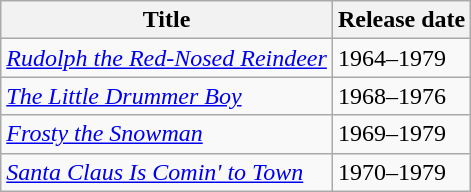<table class="wikitable sortable">
<tr>
<th>Title</th>
<th>Release date</th>
</tr>
<tr>
<td><em><a href='#'>Rudolph the Red-Nosed Reindeer</a></em></td>
<td>1964–1979</td>
</tr>
<tr>
<td><em><a href='#'>The Little Drummer Boy</a></em></td>
<td>1968–1976</td>
</tr>
<tr>
<td><em><a href='#'>Frosty the Snowman</a></em></td>
<td>1969–1979</td>
</tr>
<tr>
<td><em><a href='#'>Santa Claus Is Comin' to Town</a></em></td>
<td>1970–1979</td>
</tr>
</table>
